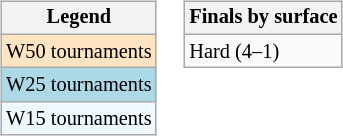<table>
<tr valign=top>
<td><br><table class="wikitable" style="font-size:85%">
<tr>
<th>Legend</th>
</tr>
<tr style="background:#ffe4c4;">
<td>W50 tournaments</td>
</tr>
<tr style="background:lightblue;">
<td>W25 tournaments</td>
</tr>
<tr style="background:#f0f8ff;">
<td>W15 tournaments</td>
</tr>
</table>
</td>
<td><br><table class="wikitable" style="font-size:85%">
<tr>
<th>Finals by surface</th>
</tr>
<tr>
<td>Hard (4–1)</td>
</tr>
</table>
</td>
</tr>
</table>
